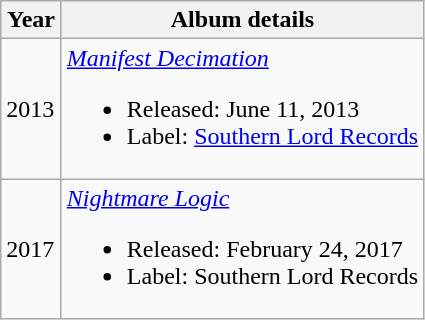<table class="wikitable">
<tr>
<th width=33>Year</th>
<th>Album details</th>
</tr>
<tr>
<td>2013</td>
<td><em><a href='#'>Manifest Decimation</a></em><br><ul><li>Released: June 11, 2013</li><li>Label: <a href='#'>Southern Lord Records</a></li></ul></td>
</tr>
<tr>
<td>2017</td>
<td><em><a href='#'>Nightmare Logic</a></em><br><ul><li>Released: February 24, 2017</li><li>Label: Southern Lord Records</li></ul></td>
</tr>
</table>
